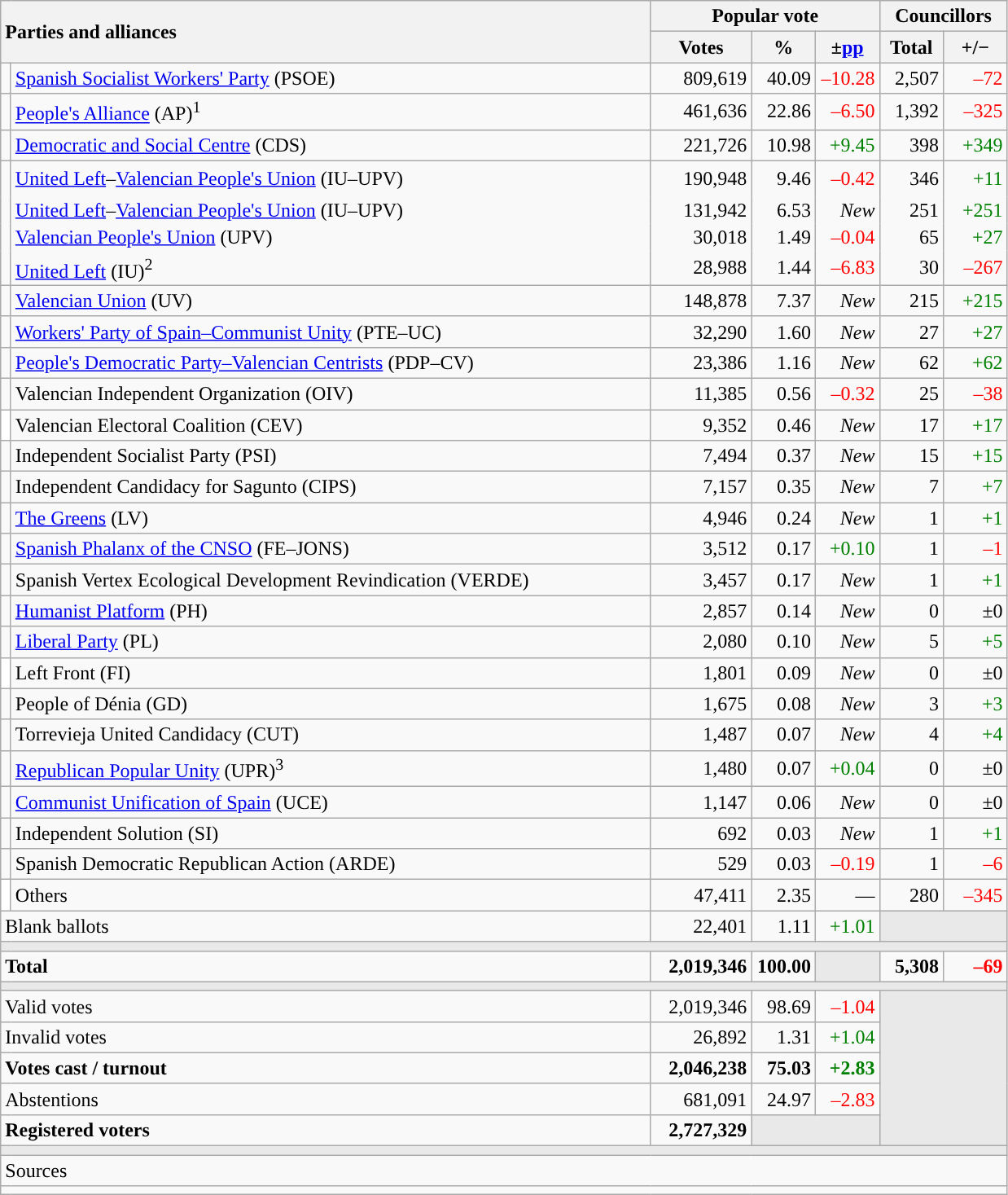<table class="wikitable" style="text-align:right;">
<tr>
<th style="text-align:left;" rowspan="2" colspan="2" width="525">Parties and alliances</th>
<th colspan="3">Popular vote</th>
<th colspan="2">Councillors</th>
</tr>
<tr>
<th width="75">Votes</th>
<th width="45">%</th>
<th width="45">±<a href='#'>pp</a></th>
<th width="45">Total</th>
<th width="45">+/−</th>
</tr>
<tr>
<td width="1" style="color:inherit;background:"></td>
<td align="left"><a href='#'>Spanish Socialist Workers' Party</a> (PSOE)</td>
<td>809,619</td>
<td>40.09</td>
<td style="color:red;">–10.28</td>
<td>2,507</td>
<td style="color:red;">–72</td>
</tr>
<tr>
<td style="color:inherit;background:"></td>
<td align="left"><a href='#'>People's Alliance</a> (AP)<sup>1</sup></td>
<td>461,636</td>
<td>22.86</td>
<td style="color:red;">–6.50</td>
<td>1,392</td>
<td style="color:red;">–325</td>
</tr>
<tr>
<td style="color:inherit;background:"></td>
<td align="left"><a href='#'>Democratic and Social Centre</a> (CDS)</td>
<td>221,726</td>
<td>10.98</td>
<td style="color:green;">+9.45</td>
<td>398</td>
<td style="color:green;">+349</td>
</tr>
<tr style="line-height:22px;">
<td rowspan="4" style="color:inherit;background:"></td>
<td align="left"><a href='#'>United Left</a>–<a href='#'>Valencian People's Union</a> (IU–UPV)</td>
<td>190,948</td>
<td>9.46</td>
<td style="color:red;">–0.42</td>
<td>346</td>
<td style="color:green;">+11</td>
</tr>
<tr style="border-bottom-style:hidden; border-top-style:hidden; line-height:16px;">
<td align="left"><span><a href='#'>United Left</a>–<a href='#'>Valencian People's Union</a> (IU–UPV)</span></td>
<td>131,942</td>
<td>6.53</td>
<td><em>New</em></td>
<td>251</td>
<td style="color:green;">+251</td>
</tr>
<tr style="border-bottom-style:hidden; line-height:16px;">
<td align="left"><span><a href='#'>Valencian People's Union</a> (UPV)</span></td>
<td>30,018</td>
<td>1.49</td>
<td style="color:red;">–0.04</td>
<td>65</td>
<td style="color:green;">+27</td>
</tr>
<tr style="line-height:16px;">
<td align="left"><span><a href='#'>United Left</a> (IU)<sup>2</sup></span></td>
<td>28,988</td>
<td>1.44</td>
<td style="color:red;">–6.83</td>
<td>30</td>
<td style="color:red;">–267</td>
</tr>
<tr>
<td style="color:inherit;background:"></td>
<td align="left"><a href='#'>Valencian Union</a> (UV)</td>
<td>148,878</td>
<td>7.37</td>
<td><em>New</em></td>
<td>215</td>
<td style="color:green;">+215</td>
</tr>
<tr>
<td style="color:inherit;background:"></td>
<td align="left"><a href='#'>Workers' Party of Spain–Communist Unity</a> (PTE–UC)</td>
<td>32,290</td>
<td>1.60</td>
<td><em>New</em></td>
<td>27</td>
<td style="color:green;">+27</td>
</tr>
<tr>
<td style="color:inherit;background:"></td>
<td align="left"><a href='#'>People's Democratic Party–Valencian Centrists</a> (PDP–CV)</td>
<td>23,386</td>
<td>1.16</td>
<td><em>New</em></td>
<td>62</td>
<td style="color:green;">+62</td>
</tr>
<tr>
<td style="color:inherit;background:"></td>
<td align="left">Valencian Independent Organization (OIV)</td>
<td>11,385</td>
<td>0.56</td>
<td style="color:red;">–0.32</td>
<td>25</td>
<td style="color:red;">–38</td>
</tr>
<tr>
<td bgcolor="white"></td>
<td align="left">Valencian Electoral Coalition (CEV)</td>
<td>9,352</td>
<td>0.46</td>
<td><em>New</em></td>
<td>17</td>
<td style="color:green;">+17</td>
</tr>
<tr>
<td style="color:inherit;background:"></td>
<td align="left">Independent Socialist Party (PSI)</td>
<td>7,494</td>
<td>0.37</td>
<td><em>New</em></td>
<td>15</td>
<td style="color:green;">+15</td>
</tr>
<tr>
<td style="color:inherit;background:"></td>
<td align="left">Independent Candidacy for Sagunto (CIPS)</td>
<td>7,157</td>
<td>0.35</td>
<td><em>New</em></td>
<td>7</td>
<td style="color:green;">+7</td>
</tr>
<tr>
<td style="color:inherit;background:"></td>
<td align="left"><a href='#'>The Greens</a> (LV)</td>
<td>4,946</td>
<td>0.24</td>
<td><em>New</em></td>
<td>1</td>
<td style="color:green;">+1</td>
</tr>
<tr>
<td style="color:inherit;background:"></td>
<td align="left"><a href='#'>Spanish Phalanx of the CNSO</a> (FE–JONS)</td>
<td>3,512</td>
<td>0.17</td>
<td style="color:green;">+0.10</td>
<td>1</td>
<td style="color:red;">–1</td>
</tr>
<tr>
<td style="color:inherit;background:"></td>
<td align="left">Spanish Vertex Ecological Development Revindication (VERDE)</td>
<td>3,457</td>
<td>0.17</td>
<td><em>New</em></td>
<td>1</td>
<td style="color:green;">+1</td>
</tr>
<tr>
<td style="color:inherit;background:"></td>
<td align="left"><a href='#'>Humanist Platform</a> (PH)</td>
<td>2,857</td>
<td>0.14</td>
<td><em>New</em></td>
<td>0</td>
<td>±0</td>
</tr>
<tr>
<td style="color:inherit;background:"></td>
<td align="left"><a href='#'>Liberal Party</a> (PL)</td>
<td>2,080</td>
<td>0.10</td>
<td><em>New</em></td>
<td>5</td>
<td style="color:green;">+5</td>
</tr>
<tr>
<td bgcolor="white"></td>
<td align="left">Left Front (FI)</td>
<td>1,801</td>
<td>0.09</td>
<td><em>New</em></td>
<td>0</td>
<td>±0</td>
</tr>
<tr>
<td style="color:inherit;background:"></td>
<td align="left">People of Dénia (GD)</td>
<td>1,675</td>
<td>0.08</td>
<td><em>New</em></td>
<td>3</td>
<td style="color:green;">+3</td>
</tr>
<tr>
<td style="color:inherit;background:"></td>
<td align="left">Torrevieja United Candidacy (CUT)</td>
<td>1,487</td>
<td>0.07</td>
<td><em>New</em></td>
<td>4</td>
<td style="color:green;">+4</td>
</tr>
<tr>
<td style="color:inherit;background:"></td>
<td align="left"><a href='#'>Republican Popular Unity</a> (UPR)<sup>3</sup></td>
<td>1,480</td>
<td>0.07</td>
<td style="color:green;">+0.04</td>
<td>0</td>
<td>±0</td>
</tr>
<tr>
<td style="color:inherit;background:"></td>
<td align="left"><a href='#'>Communist Unification of Spain</a> (UCE)</td>
<td>1,147</td>
<td>0.06</td>
<td><em>New</em></td>
<td>0</td>
<td>±0</td>
</tr>
<tr>
<td style="color:inherit;background:"></td>
<td align="left">Independent Solution (SI)</td>
<td>692</td>
<td>0.03</td>
<td><em>New</em></td>
<td>1</td>
<td style="color:green;">+1</td>
</tr>
<tr>
<td style="color:inherit;background:"></td>
<td align="left">Spanish Democratic Republican Action (ARDE)</td>
<td>529</td>
<td>0.03</td>
<td style="color:red;">–0.19</td>
<td>1</td>
<td style="color:red;">–6</td>
</tr>
<tr>
<td bgcolor="white"></td>
<td align="left">Others</td>
<td>47,411</td>
<td>2.35</td>
<td>—</td>
<td>280</td>
<td style="color:red;">–345</td>
</tr>
<tr>
<td align="left" colspan="2">Blank ballots</td>
<td>22,401</td>
<td>1.11</td>
<td style="color:green;">+1.01</td>
<td bgcolor="#E9E9E9" colspan="2"></td>
</tr>
<tr>
<td colspan="7" bgcolor="#E9E9E9"></td>
</tr>
<tr style="font-weight:bold;">
<td align="left" colspan="2">Total</td>
<td>2,019,346</td>
<td>100.00</td>
<td bgcolor="#E9E9E9"></td>
<td>5,308</td>
<td style="color:red;">–69</td>
</tr>
<tr>
<td colspan="7" bgcolor="#E9E9E9"></td>
</tr>
<tr>
<td align="left" colspan="2">Valid votes</td>
<td>2,019,346</td>
<td>98.69</td>
<td style="color:red;">–1.04</td>
<td bgcolor="#E9E9E9" colspan="2" rowspan="5"></td>
</tr>
<tr>
<td align="left" colspan="2">Invalid votes</td>
<td>26,892</td>
<td>1.31</td>
<td style="color:green;">+1.04</td>
</tr>
<tr style="font-weight:bold;">
<td align="left" colspan="2">Votes cast / turnout</td>
<td>2,046,238</td>
<td>75.03</td>
<td style="color:green;">+2.83</td>
</tr>
<tr>
<td align="left" colspan="2">Abstentions</td>
<td>681,091</td>
<td>24.97</td>
<td style="color:red;">–2.83</td>
</tr>
<tr style="font-weight:bold;">
<td align="left" colspan="2">Registered voters</td>
<td>2,727,329</td>
<td bgcolor="#E9E9E9" colspan="2"></td>
</tr>
<tr>
<td colspan="7" bgcolor="#E9E9E9"></td>
</tr>
<tr>
<td align="left" colspan="7">Sources</td>
</tr>
<tr>
<td colspan="7" style="text-align:left; max-width:790px;"></td>
</tr>
</table>
